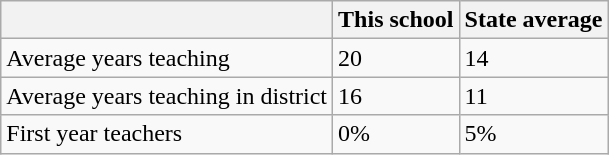<table class="wikitable">
<tr>
<th></th>
<th>This school</th>
<th>State average</th>
</tr>
<tr>
<td>Average years teaching</td>
<td>20</td>
<td>14</td>
</tr>
<tr>
<td>Average years teaching in district</td>
<td>16</td>
<td>11</td>
</tr>
<tr>
<td>First year teachers</td>
<td>0%</td>
<td>5%</td>
</tr>
</table>
